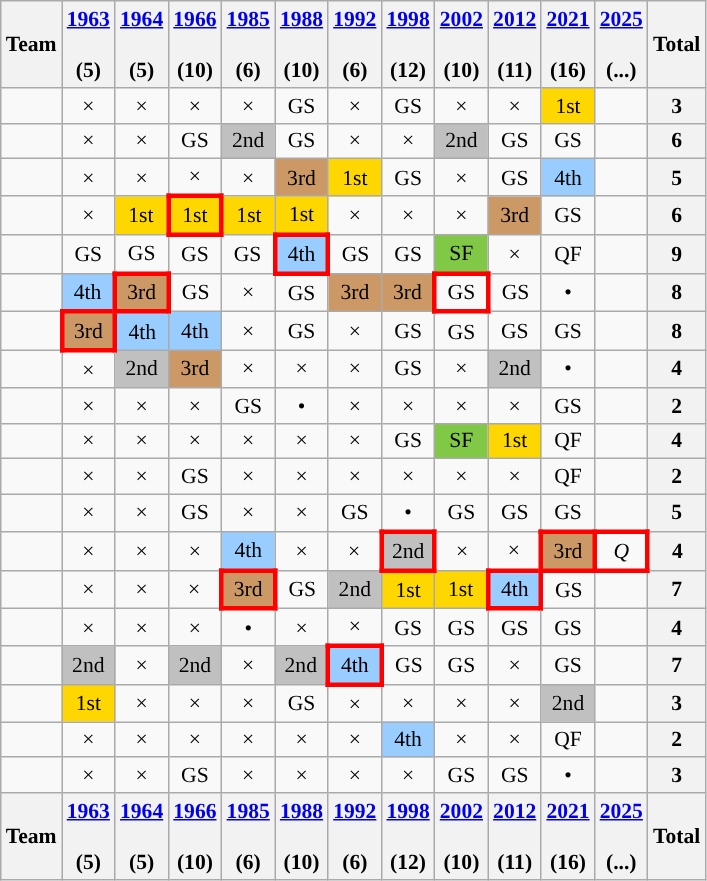<table class="wikitable" style="text-align:center; font-size:90%;">
<tr>
<th>Team</th>
<th><a href='#'>1963</a><br><br>(5)</th>
<th><a href='#'>1964</a><br><br>(5)</th>
<th><a href='#'>1966</a><br><br>(10)</th>
<th><a href='#'>1985</a><br><br>(6)</th>
<th><a href='#'>1988</a><br><br>(10)</th>
<th><a href='#'>1992</a><br><br>(6)</th>
<th><a href='#'>1998</a><br><br>(12)</th>
<th><a href='#'>2002</a><br><br>(10)</th>
<th><a href='#'>2012</a><br><br>(11)</th>
<th><a href='#'>2021</a><br><br>(16)</th>
<th><a href='#'>2025</a><br><br>(...)</th>
<th>Total</th>
</tr>
<tr>
<td id="ALG" align=left></td>
<td>×</td>
<td>×</td>
<td>×</td>
<td>×</td>
<td>GS</td>
<td>×</td>
<td>GS</td>
<td>×</td>
<td>×</td>
<td style="background-color:gold;">1st</td>
<td></td>
<th>3</th>
</tr>
<tr>
<td id="BHR" align=left></td>
<td>×</td>
<td>×</td>
<td>GS</td>
<td style="background-color:silver;">2nd</td>
<td>GS</td>
<td>×</td>
<td>×</td>
<td style="background-color:silver;">2nd</td>
<td>GS</td>
<td>GS</td>
<td></td>
<th>6</th>
</tr>
<tr>
<td id="EGY" align=left></td>
<td>×</td>
<td>×</td>
<td>×</td>
<td>×</td>
<td style="background-color:#cc9966;">3rd</td>
<td style="background-color:gold;">1st</td>
<td>GS</td>
<td>×</td>
<td>GS</td>
<td style="background-color:#9acdff;">4th</td>
<td></td>
<th>5</th>
</tr>
<tr>
<td id="IRQ" align=left></td>
<td>×</td>
<td style="background-color:gold;">1st</td>
<td style="border: 3px solid red;background-color:gold;">1st</td>
<td style="background-color:gold;">1st</td>
<td style="background-color:gold;">1st</td>
<td>×</td>
<td>×</td>
<td>×</td>
<td style="background-color:#cc9966;">3rd</td>
<td>GS</td>
<td></td>
<th>6</th>
</tr>
<tr>
<td id="JOR" align=left></td>
<td>GS</td>
<td>GS</td>
<td>GS</td>
<td>GS</td>
<td style="border: 3px solid red;background-color:#9acdff;">4th</td>
<td>GS</td>
<td>GS</td>
<td style="background-color:#81c846;">SF</td>
<td>×</td>
<td>QF</td>
<td></td>
<th>9</th>
</tr>
<tr>
<td id="KUW" align=left></td>
<td style="background-color:#9acdff;">4th</td>
<td style="border: 3px solid red;background-color:#cc9966;">3rd</td>
<td>GS</td>
<td>×</td>
<td>GS</td>
<td style="background-color:#cc9966;">3rd</td>
<td style="background-color:#cc9966;">3rd</td>
<td style="border: 3px solid red">GS</td>
<td>GS</td>
<td>•</td>
<td></td>
<th>8</th>
</tr>
<tr>
<td id="LBN" align=left></td>
<td style="border: 3px solid red;background-color:#cc9966;">3rd</td>
<td style="background-color:#9acdff;">4th</td>
<td style="background-color:#9acdff;">4th</td>
<td>×</td>
<td>GS</td>
<td>×</td>
<td>GS</td>
<td>GS</td>
<td>GS</td>
<td>GS</td>
<td></td>
<th>8</th>
</tr>
<tr>
<td id="LBY" align=left></td>
<td>×</td>
<td style="background-color:silver;">2nd</td>
<td style="background-color:#cc9966;">3rd</td>
<td>×</td>
<td>×</td>
<td>×</td>
<td>GS</td>
<td>×</td>
<td style="background-color:silver;">2nd</td>
<td>•</td>
<td></td>
<th>4</th>
</tr>
<tr>
<td id="MTN" align=left></td>
<td>×</td>
<td>×</td>
<td>×</td>
<td>GS</td>
<td>•</td>
<td>×</td>
<td>×</td>
<td>×</td>
<td>×</td>
<td>GS</td>
<td></td>
<th>2</th>
</tr>
<tr>
<td id="MAR" align=left></td>
<td>×</td>
<td>×</td>
<td>×</td>
<td>×</td>
<td>×</td>
<td>×</td>
<td>GS</td>
<td style="background-color:#81c846;">SF</td>
<td style="background-color:gold;">1st</td>
<td>QF</td>
<td></td>
<th>4</th>
</tr>
<tr>
<td id="OMA" align=left></td>
<td>×</td>
<td>×</td>
<td>GS</td>
<td>×</td>
<td>×</td>
<td>×</td>
<td>×</td>
<td>×</td>
<td>×</td>
<td>QF</td>
<td></td>
<th>2</th>
</tr>
<tr>
<td id="PLE" align=left></td>
<td>×</td>
<td>×</td>
<td>GS</td>
<td>×</td>
<td>×</td>
<td>GS</td>
<td>•</td>
<td>GS</td>
<td>GS</td>
<td>GS</td>
<td></td>
<th>5</th>
</tr>
<tr>
<td id="QAT" align=left></td>
<td>×</td>
<td>×</td>
<td>×</td>
<td style="background-color:#9acdff;">4th</td>
<td>×</td>
<td>×</td>
<td style="border: 3px solid red;background-color:silver;">2nd</td>
<td>×</td>
<td>×</td>
<td style="border: 3px solid red;background-color:#cc9966;">3rd</td>
<td style="border: 3px solid red;"><em>Q</em></td>
<th>4</th>
</tr>
<tr>
<td id="KSA" align=left></td>
<td>×</td>
<td>×</td>
<td>×</td>
<td style="border: 3px solid red;background-color:#cc9966;">3rd</td>
<td>GS</td>
<td style="background-color:silver;">2nd</td>
<td style="background-color:gold;">1st</td>
<td style="background-color:gold;">1st</td>
<td style="border: 3px solid red;background-color:#9acdff;">4th</td>
<td>GS</td>
<td></td>
<th>7</th>
</tr>
<tr>
<td id="SUD" align=left></td>
<td>×</td>
<td>×</td>
<td>×</td>
<td>•</td>
<td>×</td>
<td>×</td>
<td>GS</td>
<td>GS</td>
<td>GS</td>
<td>GS</td>
<td></td>
<th>4</th>
</tr>
<tr>
<td id="SYR" align=left></td>
<td style="background-color:silver;">2nd</td>
<td>×</td>
<td style="background-color:silver;">2nd</td>
<td>×</td>
<td style="background-color:silver;">2nd</td>
<td style="border: 3px solid red;background-color:#9acdff;">4th</td>
<td>GS</td>
<td>GS</td>
<td>×</td>
<td>GS</td>
<td></td>
<th>7</th>
</tr>
<tr>
<td id="TUN" align=left></td>
<td style="background-color:gold;">1st</td>
<td>×</td>
<td>×</td>
<td>×</td>
<td>GS</td>
<td>×</td>
<td>×</td>
<td>×</td>
<td>×</td>
<td style="background-color:silver;">2nd</td>
<td></td>
<th>3</th>
</tr>
<tr>
<td id="UAE" align=left></td>
<td>×</td>
<td>×</td>
<td>×</td>
<td>×</td>
<td>×</td>
<td>×</td>
<td style="background-color:#9acdff;">4th</td>
<td>×</td>
<td>×</td>
<td>QF</td>
<td></td>
<th>2</th>
</tr>
<tr>
<td id="YEM" align=left></td>
<td>×</td>
<td>×</td>
<td>GS</td>
<td>×</td>
<td>×</td>
<td>×</td>
<td>×</td>
<td>GS</td>
<td>GS</td>
<td>•</td>
<td></td>
<th>3</th>
</tr>
<tr>
<th>Team</th>
<th><a href='#'>1963</a><br><br>(5)</th>
<th><a href='#'>1964</a><br><br>(5)</th>
<th><a href='#'>1966</a><br><br>(10)</th>
<th><a href='#'>1985</a><br><br>(6)</th>
<th><a href='#'>1988</a><br><br>(10)</th>
<th><a href='#'>1992</a><br><br>(6)</th>
<th><a href='#'>1998</a><br><br>(12)</th>
<th><a href='#'>2002</a><br><br>(10)</th>
<th><a href='#'>2012</a><br><br>(11)</th>
<th><a href='#'>2021</a><br><br>(16)</th>
<th><a href='#'>2025</a><br><br>(...)</th>
<th>Total</th>
</tr>
</table>
